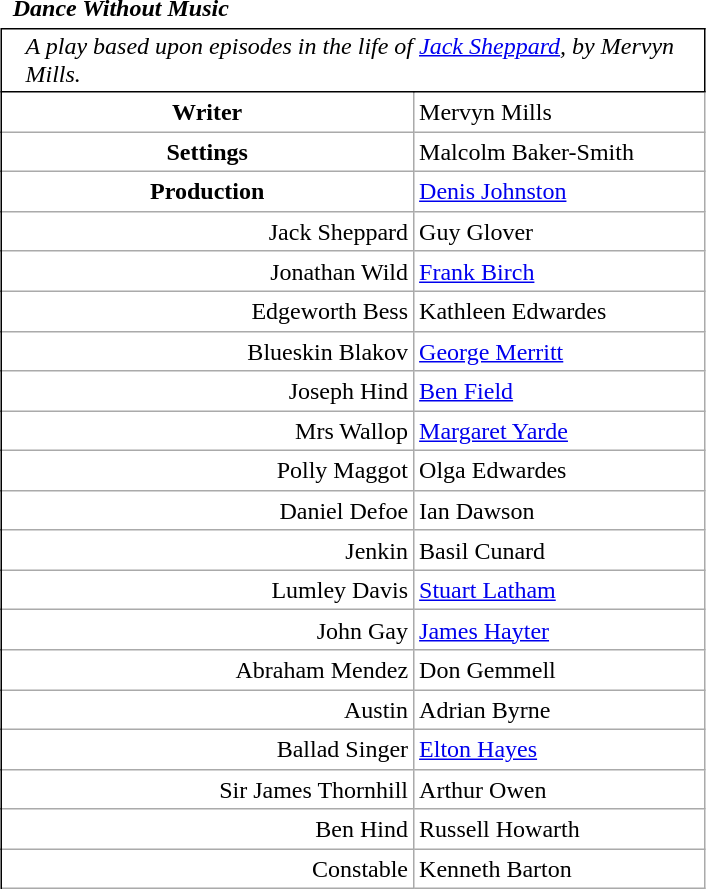<table class="wikitable mw-collapsible mw-collapsed" style="vertical-align:top;margin:auto 2em;line-height:1.2;max-width:33em;background-color:inherit;border:none;">
<tr>
<td class=unsortable style="border:hidden;line-height:1.67;margin-left:-1em;text-align:center;padding-left:0.5em;min-width:1.0em;"></td>
<td class=unsortable style="border-style:none;padding-left:0.5em;text-align:left;min-width:16.5em;font-weight:700;font-style:italic;">Dance Without Music</td>
<td class=unsortable style="border:none;text-align:right;font-weight:normal; font-size:95%; min-width:8.5em;padding-right:0.2em;"></td>
<td class=unsortable style="border:none;min-width:3.5em;padding-left:0;"></td>
<td class=unsortable style="border:hidden;min-width:3.5em;font-size:95%;"></td>
</tr>
<tr>
<td rowspan=100 style="border:none thin;border-right-style :solid;"></td>
<td colspan=3 style="text-align:left;padding:0.1em 1em;font-style:italic;border: solid thin;">A play based upon episodes in the life of <a href='#'>Jack Sheppard</a>, by Mervyn Mills.</td>
</tr>
<tr>
<td style="text-align:center;font-weight:bold;">Writer</td>
<td colspan=2>Mervyn Mills</td>
</tr>
<tr>
<td style="text-align:center;font-weight:bold;">Settings</td>
<td colspan=2>Malcolm Baker-Smith</td>
</tr>
<tr>
<td style="text-align:center;font-weight:bold;">Production</td>
<td colspan=2><a href='#'>Denis Johnston</a></td>
</tr>
<tr>
<td style="text-align:right;">Jack Sheppard</td>
<td colspan=2>Guy Glover</td>
</tr>
<tr>
<td style="text-align:right;">Jonathan Wild</td>
<td colspan=2><a href='#'>Frank Birch</a></td>
</tr>
<tr>
<td style="text-align:right;">Edgeworth Bess</td>
<td colspan=2>Kathleen Edwardes</td>
</tr>
<tr>
<td style="text-align:right;">Blueskin Blakov</td>
<td colspan=2><a href='#'>George Merritt</a></td>
</tr>
<tr>
<td style="text-align:right;">Joseph Hind</td>
<td colspan=2><a href='#'>Ben Field</a></td>
</tr>
<tr>
<td style="text-align:right;">Mrs Wallop</td>
<td colspan=2><a href='#'>Margaret Yarde</a></td>
</tr>
<tr>
<td style="text-align:right;">Polly Maggot</td>
<td colspan=2>Olga Edwardes</td>
</tr>
<tr>
<td style="text-align:right;">Daniel Defoe</td>
<td colspan=2>Ian Dawson</td>
</tr>
<tr>
<td style="text-align:right;">Jenkin</td>
<td colspan=2>Basil Cunard</td>
</tr>
<tr>
<td style="text-align:right;">Lumley Davis</td>
<td colspan=2><a href='#'>Stuart Latham</a></td>
</tr>
<tr>
<td style="text-align:right;">John Gay</td>
<td colspan=2><a href='#'>James Hayter</a></td>
</tr>
<tr>
<td style="text-align:right;">Abraham Mendez</td>
<td colspan=2>Don Gemmell</td>
</tr>
<tr>
<td style="text-align:right;">Austin</td>
<td colspan=2>Adrian Byrne</td>
</tr>
<tr>
<td style="text-align:right;">Ballad Singer</td>
<td colspan=2><a href='#'>Elton Hayes</a></td>
</tr>
<tr>
<td style="text-align:right;">Sir James Thornhill</td>
<td colspan=2>Arthur Owen</td>
</tr>
<tr>
<td style="text-align:right;">Ben Hind</td>
<td colspan=2>Russell Howarth</td>
</tr>
<tr>
<td style="text-align:right;">Constable</td>
<td colspan=2>Kenneth Barton</td>
</tr>
</table>
